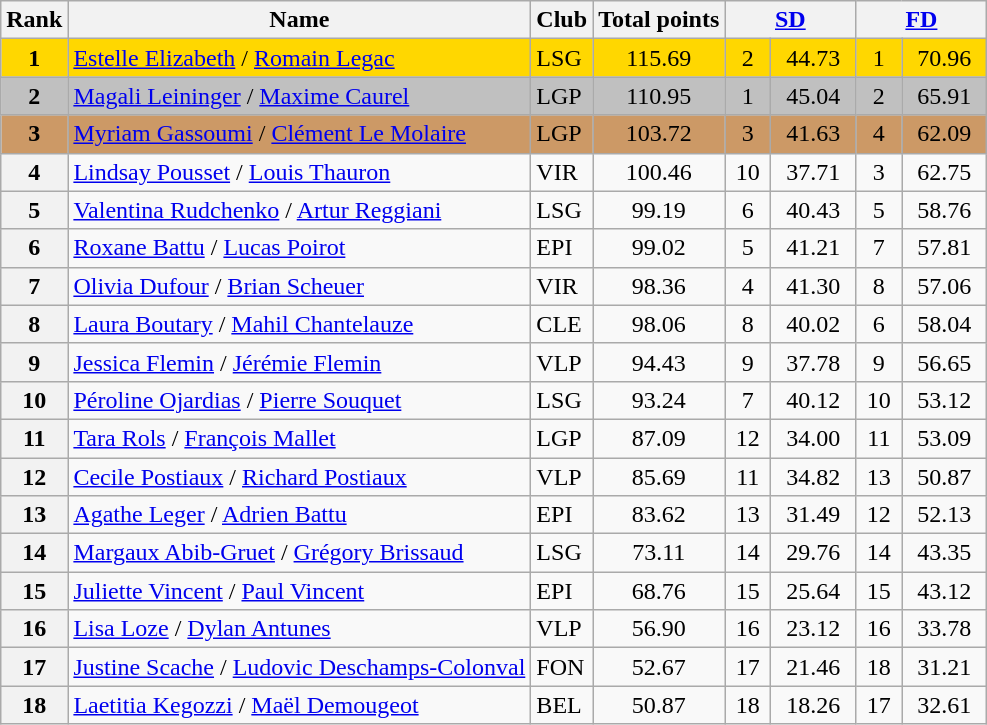<table class="wikitable sortable">
<tr>
<th>Rank</th>
<th>Name</th>
<th>Club</th>
<th>Total points</th>
<th colspan="2" width="80px"><a href='#'>SD</a></th>
<th colspan="2" width="80px"><a href='#'>FD</a></th>
</tr>
<tr bgcolor="gold">
<td align="center"><strong>1</strong></td>
<td><a href='#'>Estelle Elizabeth</a> / <a href='#'>Romain Legac</a></td>
<td>LSG</td>
<td align="center">115.69</td>
<td align="center">2</td>
<td align="center">44.73</td>
<td align="center">1</td>
<td align="center">70.96</td>
</tr>
<tr bgcolor="silver">
<td align="center"><strong>2</strong></td>
<td><a href='#'>Magali Leininger</a> / <a href='#'>Maxime Caurel</a></td>
<td>LGP</td>
<td align="center">110.95</td>
<td align="center">1</td>
<td align="center">45.04</td>
<td align="center">2</td>
<td align="center">65.91</td>
</tr>
<tr bgcolor="cc9966">
<td align="center"><strong>3</strong></td>
<td><a href='#'>Myriam Gassoumi</a> / <a href='#'>Clément Le Molaire</a></td>
<td>LGP</td>
<td align="center">103.72</td>
<td align="center">3</td>
<td align="center">41.63</td>
<td align="center">4</td>
<td align="center">62.09</td>
</tr>
<tr>
<th>4</th>
<td><a href='#'>Lindsay Pousset</a> / <a href='#'>Louis Thauron</a></td>
<td>VIR</td>
<td align="center">100.46</td>
<td align="center">10</td>
<td align="center">37.71</td>
<td align="center">3</td>
<td align="center">62.75</td>
</tr>
<tr>
<th>5</th>
<td><a href='#'>Valentina Rudchenko</a> / <a href='#'>Artur Reggiani</a></td>
<td>LSG</td>
<td align="center">99.19</td>
<td align="center">6</td>
<td align="center">40.43</td>
<td align="center">5</td>
<td align="center">58.76</td>
</tr>
<tr>
<th>6</th>
<td><a href='#'>Roxane Battu</a> / <a href='#'>Lucas Poirot</a></td>
<td>EPI</td>
<td align="center">99.02</td>
<td align="center">5</td>
<td align="center">41.21</td>
<td align="center">7</td>
<td align="center">57.81</td>
</tr>
<tr>
<th>7</th>
<td><a href='#'>Olivia Dufour</a> / <a href='#'>Brian Scheuer</a></td>
<td>VIR</td>
<td align="center">98.36</td>
<td align="center">4</td>
<td align="center">41.30</td>
<td align="center">8</td>
<td align="center">57.06</td>
</tr>
<tr>
<th>8</th>
<td><a href='#'>Laura Boutary</a> / <a href='#'>Mahil Chantelauze</a></td>
<td>CLE</td>
<td align="center">98.06</td>
<td align="center">8</td>
<td align="center">40.02</td>
<td align="center">6</td>
<td align="center">58.04</td>
</tr>
<tr>
<th>9</th>
<td><a href='#'>Jessica Flemin</a> / <a href='#'>Jérémie Flemin</a></td>
<td>VLP</td>
<td align="center">94.43</td>
<td align="center">9</td>
<td align="center">37.78</td>
<td align="center">9</td>
<td align="center">56.65</td>
</tr>
<tr>
<th>10</th>
<td><a href='#'>Péroline Ojardias</a> / <a href='#'>Pierre Souquet</a></td>
<td>LSG</td>
<td align="center">93.24</td>
<td align="center">7</td>
<td align="center">40.12</td>
<td align="center">10</td>
<td align="center">53.12</td>
</tr>
<tr>
<th>11</th>
<td><a href='#'>Tara Rols</a> / <a href='#'>François Mallet</a></td>
<td>LGP</td>
<td align="center">87.09</td>
<td align="center">12</td>
<td align="center">34.00</td>
<td align="center">11</td>
<td align="center">53.09</td>
</tr>
<tr>
<th>12</th>
<td><a href='#'>Cecile Postiaux</a> / <a href='#'>Richard Postiaux</a></td>
<td>VLP</td>
<td align="center">85.69</td>
<td align="center">11</td>
<td align="center">34.82</td>
<td align="center">13</td>
<td align="center">50.87</td>
</tr>
<tr>
<th>13</th>
<td><a href='#'>Agathe Leger</a> / <a href='#'>Adrien Battu</a></td>
<td>EPI</td>
<td align="center">83.62</td>
<td align="center">13</td>
<td align="center">31.49</td>
<td align="center">12</td>
<td align="center">52.13</td>
</tr>
<tr>
<th>14</th>
<td><a href='#'>Margaux Abib-Gruet</a> / <a href='#'>Grégory Brissaud</a></td>
<td>LSG</td>
<td align="center">73.11</td>
<td align="center">14</td>
<td align="center">29.76</td>
<td align="center">14</td>
<td align="center">43.35</td>
</tr>
<tr>
<th>15</th>
<td><a href='#'>Juliette Vincent</a> / <a href='#'>Paul Vincent</a></td>
<td>EPI</td>
<td align="center">68.76</td>
<td align="center">15</td>
<td align="center">25.64</td>
<td align="center">15</td>
<td align="center">43.12</td>
</tr>
<tr>
<th>16</th>
<td><a href='#'>Lisa Loze</a> / <a href='#'>Dylan Antunes</a></td>
<td>VLP</td>
<td align="center">56.90</td>
<td align="center">16</td>
<td align="center">23.12</td>
<td align="center">16</td>
<td align="center">33.78</td>
</tr>
<tr>
<th>17</th>
<td><a href='#'>Justine Scache</a> / <a href='#'>Ludovic Deschamps-Colonval</a></td>
<td>FON</td>
<td align="center">52.67</td>
<td align="center">17</td>
<td align="center">21.46</td>
<td align="center">18</td>
<td align="center">31.21</td>
</tr>
<tr>
<th>18</th>
<td><a href='#'>Laetitia Kegozzi</a> / <a href='#'>Maël Demougeot</a></td>
<td>BEL</td>
<td align="center">50.87</td>
<td align="center">18</td>
<td align="center">18.26</td>
<td align="center">17</td>
<td align="center">32.61</td>
</tr>
</table>
